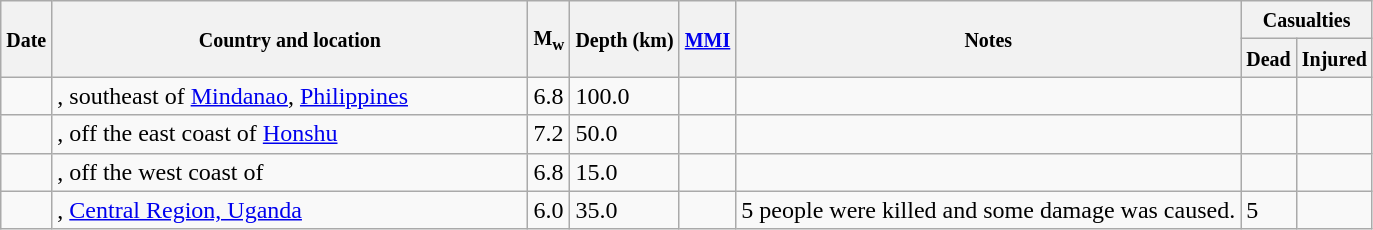<table class="wikitable sortable sort-under" style="border:1px black; margin-left:1em;">
<tr>
<th rowspan="2"><small>Date</small></th>
<th rowspan="2" style="width: 310px"><small>Country and location</small></th>
<th rowspan="2"><small>M<sub>w</sub></small></th>
<th rowspan="2"><small>Depth (km)</small></th>
<th rowspan="2"><small><a href='#'>MMI</a></small></th>
<th rowspan="2" class="unsortable"><small>Notes</small></th>
<th colspan="2"><small>Casualties</small></th>
</tr>
<tr>
<th><small>Dead</small></th>
<th><small>Injured</small></th>
</tr>
<tr>
<td></td>
<td>, southeast of <a href='#'>Mindanao</a>, <a href='#'>Philippines</a></td>
<td>6.8</td>
<td>100.0</td>
<td></td>
<td></td>
<td></td>
<td></td>
</tr>
<tr>
<td></td>
<td>, off the east coast of <a href='#'>Honshu</a></td>
<td>7.2</td>
<td>50.0</td>
<td></td>
<td></td>
<td></td>
<td></td>
</tr>
<tr>
<td></td>
<td>, off the west coast of</td>
<td>6.8</td>
<td>15.0</td>
<td></td>
<td></td>
<td></td>
<td></td>
</tr>
<tr>
<td></td>
<td>, <a href='#'>Central Region, Uganda</a></td>
<td>6.0</td>
<td>35.0</td>
<td></td>
<td>5 people were killed and some damage was caused.</td>
<td>5</td>
<td></td>
</tr>
</table>
